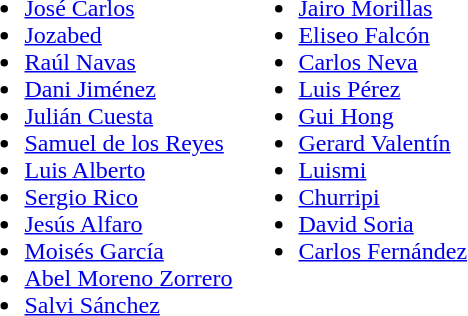<table>
<tr style="vertical-align: top;">
<td><br><ul><li> <a href='#'>José Carlos</a></li><li> <a href='#'>Jozabed</a></li><li> <a href='#'>Raúl Navas</a></li><li> <a href='#'>Dani Jiménez</a></li><li> <a href='#'>Julián Cuesta</a></li><li> <a href='#'>Samuel de los Reyes</a></li><li> <a href='#'>Luis Alberto</a></li><li> <a href='#'>Sergio Rico</a></li><li> <a href='#'>Jesús Alfaro</a></li><li> <a href='#'>Moisés García</a></li><li> <a href='#'>Abel Moreno Zorrero</a></li><li> <a href='#'>Salvi Sánchez</a></li></ul></td>
<td><br><ul><li> <a href='#'>Jairo Morillas</a></li><li> <a href='#'>Eliseo Falcón</a></li><li> <a href='#'>Carlos Neva</a></li><li> <a href='#'>Luis Pérez</a></li><li> <a href='#'>Gui Hong</a></li><li> <a href='#'>Gerard Valentín</a></li><li> <a href='#'>Luismi</a></li><li> <a href='#'>Churripi</a></li><li> <a href='#'>David Soria</a></li><li> <a href='#'>Carlos Fernández</a></li></ul></td>
</tr>
</table>
